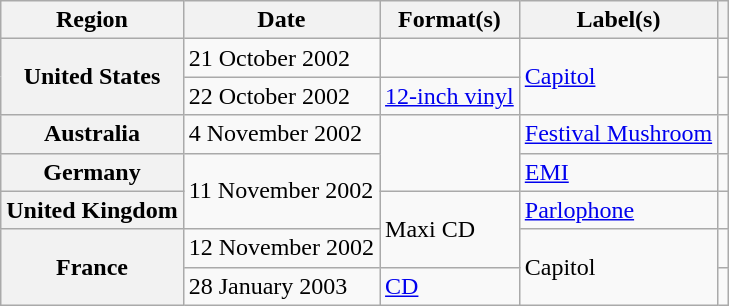<table class="wikitable plainrowheaders">
<tr>
<th scope="col">Region</th>
<th scope="col">Date</th>
<th scope="col">Format(s)</th>
<th scope="col">Label(s)</th>
<th scope="col"></th>
</tr>
<tr>
<th scope="row" rowspan="2">United States</th>
<td>21 October 2002</td>
<td></td>
<td rowspan="2"><a href='#'>Capitol</a></td>
<td></td>
</tr>
<tr>
<td>22 October 2002</td>
<td><a href='#'>12-inch vinyl</a></td>
<td></td>
</tr>
<tr>
<th scope="row">Australia</th>
<td>4 November 2002</td>
<td rowspan="2"></td>
<td><a href='#'>Festival Mushroom</a></td>
<td></td>
</tr>
<tr>
<th scope="row">Germany</th>
<td rowspan="2">11 November 2002</td>
<td><a href='#'>EMI</a></td>
<td></td>
</tr>
<tr>
<th scope="row">United Kingdom</th>
<td rowspan="2">Maxi CD</td>
<td><a href='#'>Parlophone</a></td>
<td></td>
</tr>
<tr>
<th scope="row" rowspan="2">France</th>
<td>12 November 2002</td>
<td rowspan="2">Capitol</td>
<td></td>
</tr>
<tr>
<td>28 January 2003</td>
<td><a href='#'>CD</a></td>
<td></td>
</tr>
</table>
